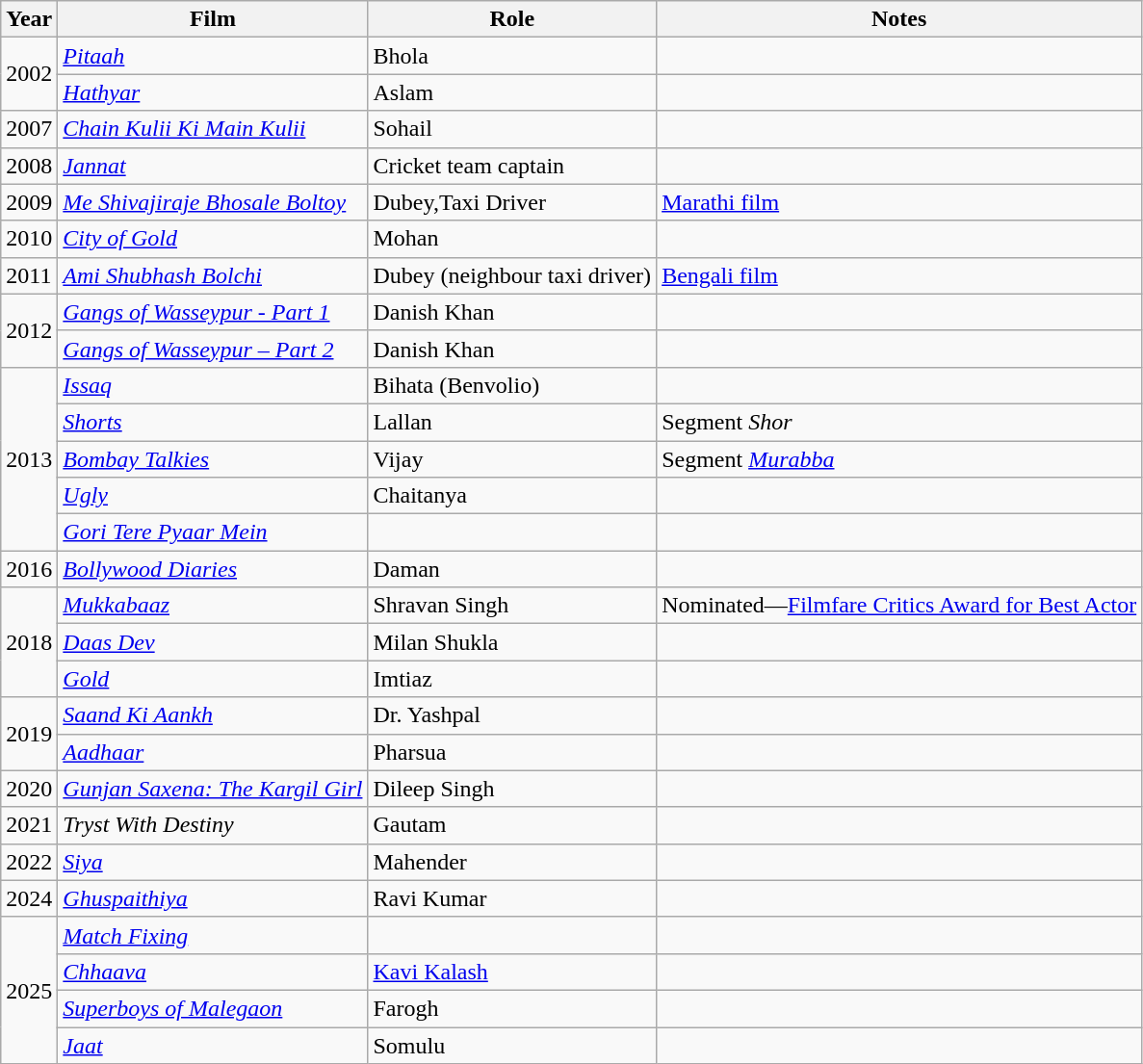<table class="wikitable sortable">
<tr>
<th>Year</th>
<th>Film</th>
<th>Role</th>
<th>Notes</th>
</tr>
<tr>
<td rowspan="2">2002</td>
<td><em><a href='#'>Pitaah</a></em></td>
<td>Bhola</td>
<td></td>
</tr>
<tr>
<td><em><a href='#'>Hathyar</a></em></td>
<td>Aslam</td>
<td></td>
</tr>
<tr>
<td>2007</td>
<td><em><a href='#'>Chain Kulii Ki Main Kulii</a></em></td>
<td>Sohail</td>
<td></td>
</tr>
<tr>
<td>2008</td>
<td><em><a href='#'>Jannat</a></em></td>
<td>Cricket team captain</td>
<td></td>
</tr>
<tr>
<td>2009</td>
<td><em><a href='#'>Me Shivajiraje Bhosale Boltoy</a></em></td>
<td>Dubey,Taxi Driver</td>
<td><a href='#'>Marathi film</a></td>
</tr>
<tr>
<td>2010</td>
<td><em><a href='#'>City of Gold</a></em></td>
<td>Mohan</td>
<td></td>
</tr>
<tr>
<td>2011</td>
<td><em><a href='#'>Ami Shubhash Bolchi</a></em></td>
<td>Dubey (neighbour taxi driver)</td>
<td><a href='#'>Bengali film</a></td>
</tr>
<tr>
<td rowspan="2">2012</td>
<td><em><a href='#'>Gangs of Wasseypur - Part 1</a></em></td>
<td>Danish Khan</td>
<td></td>
</tr>
<tr>
<td><em><a href='#'>Gangs of Wasseypur – Part 2</a></em></td>
<td>Danish Khan</td>
<td></td>
</tr>
<tr>
<td rowspan="5">2013</td>
<td><em><a href='#'>Issaq</a></em></td>
<td>Bihata (Benvolio)</td>
<td></td>
</tr>
<tr>
<td><em><a href='#'>Shorts</a></em></td>
<td>Lallan</td>
<td>Segment <em>Shor</em></td>
</tr>
<tr>
<td><em><a href='#'>Bombay Talkies</a></em></td>
<td>Vijay</td>
<td>Segment <em><a href='#'>Murabba</a></em></td>
</tr>
<tr>
<td><em><a href='#'>Ugly</a></em></td>
<td>Chaitanya</td>
<td></td>
</tr>
<tr>
<td><em><a href='#'>Gori Tere Pyaar Mein</a></em></td>
<td></td>
<td></td>
</tr>
<tr>
<td>2016</td>
<td><em><a href='#'>Bollywood Diaries</a></em></td>
<td>Daman</td>
<td></td>
</tr>
<tr>
<td rowspan="3">2018</td>
<td><em><a href='#'>Mukkabaaz</a></em></td>
<td>Shravan Singh</td>
<td>Nominated—<a href='#'>Filmfare Critics Award for Best Actor</a></td>
</tr>
<tr>
<td><em><a href='#'>Daas Dev</a></em></td>
<td>Milan Shukla</td>
<td></td>
</tr>
<tr>
<td><em><a href='#'>Gold</a></em></td>
<td>Imtiaz</td>
<td></td>
</tr>
<tr>
<td rowspan="2">2019</td>
<td><em><a href='#'>Saand Ki Aankh</a></em></td>
<td>Dr. Yashpal</td>
<td></td>
</tr>
<tr>
<td><em><a href='#'>Aadhaar</a></em></td>
<td>Pharsua</td>
<td></td>
</tr>
<tr>
<td>2020</td>
<td><em><a href='#'>Gunjan Saxena: The Kargil Girl</a></em></td>
<td>Dileep Singh</td>
<td></td>
</tr>
<tr>
<td>2021</td>
<td><em>Tryst With Destiny</em></td>
<td>Gautam</td>
<td></td>
</tr>
<tr>
<td>2022</td>
<td><a href='#'><em>Siya</em></a></td>
<td>Mahender</td>
<td></td>
</tr>
<tr>
<td>2024</td>
<td><em><a href='#'>Ghuspaithiya</a></em></td>
<td>Ravi Kumar</td>
<td></td>
</tr>
<tr>
<td rowspan="4">2025</td>
<td><em><a href='#'>Match Fixing</a></em></td>
<td></td>
<td></td>
</tr>
<tr>
<td><em><a href='#'>Chhaava</a></em></td>
<td><a href='#'>Kavi Kalash</a></td>
<td></td>
</tr>
<tr>
<td><em><a href='#'>Superboys of Malegaon</a></em></td>
<td>Farogh</td>
<td></td>
</tr>
<tr>
<td><em><a href='#'>Jaat</a></em></td>
<td>Somulu</td>
<td></td>
</tr>
</table>
